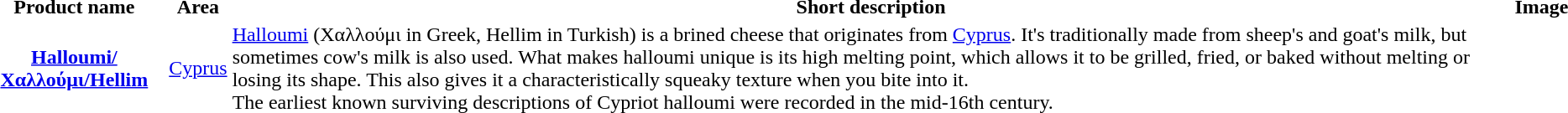<table>
<tr>
<th>Product name</th>
<th>Area</th>
<th>Short description</th>
<th>Image</th>
</tr>
<tr>
<th><a href='#'>Halloumi/Χαλλούμι/Hellim</a></th>
<td><a href='#'>Cyprus</a></td>
<td><a href='#'>Halloumi</a> (Χαλλούμι in Greek, Hellim in Turkish) is a brined cheese that originates from <a href='#'>Cyprus</a>. It's traditionally made from sheep's and goat's milk, but sometimes cow's milk is also used. What makes halloumi unique is its high melting point, which allows it to be grilled, fried, or baked without melting or losing its shape. This also gives it a characteristically squeaky texture when you bite into it.<br>The earliest known surviving descriptions of Cypriot halloumi were recorded in the mid-16th century.</td>
<td></td>
</tr>
</table>
